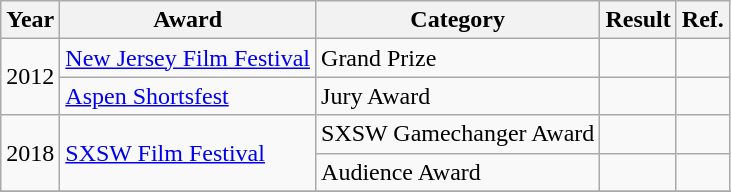<table class="wikitable">
<tr>
<th>Year</th>
<th>Award</th>
<th>Category</th>
<th>Result</th>
<th>Ref.</th>
</tr>
<tr>
<td rowspan=2>2012</td>
<td><a href='#'>New Jersey Film Festival</a></td>
<td>Grand Prize</td>
<td></td>
<td></td>
</tr>
<tr>
<td><a href='#'>Aspen Shortsfest</a></td>
<td>Jury Award</td>
<td></td>
<td></td>
</tr>
<tr>
<td rowspan=2>2018</td>
<td rowspan=2><a href='#'>SXSW Film Festival</a></td>
<td>SXSW Gamechanger Award</td>
<td></td>
<td></td>
</tr>
<tr>
<td>Audience Award</td>
<td></td>
<td></td>
</tr>
<tr>
</tr>
</table>
